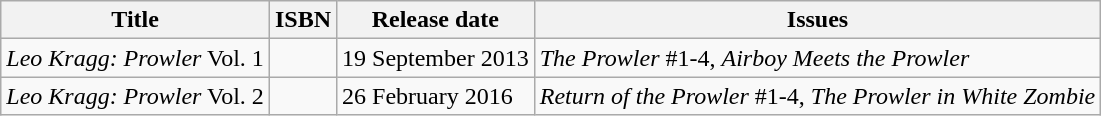<table class="wikitable">
<tr>
<th>Title</th>
<th>ISBN</th>
<th>Release date</th>
<th>Issues</th>
</tr>
<tr>
<td><em>Leo Kragg: Prowler</em> Vol. 1</td>
<td></td>
<td>19 September 2013</td>
<td><em>The Prowler</em> #1-4, <em>Airboy Meets the Prowler</em></td>
</tr>
<tr>
<td><em>Leo Kragg: Prowler</em> Vol. 2</td>
<td></td>
<td>26 February 2016</td>
<td><em>Return of the Prowler</em> #1-4, <em>The Prowler in White Zombie</em></td>
</tr>
</table>
